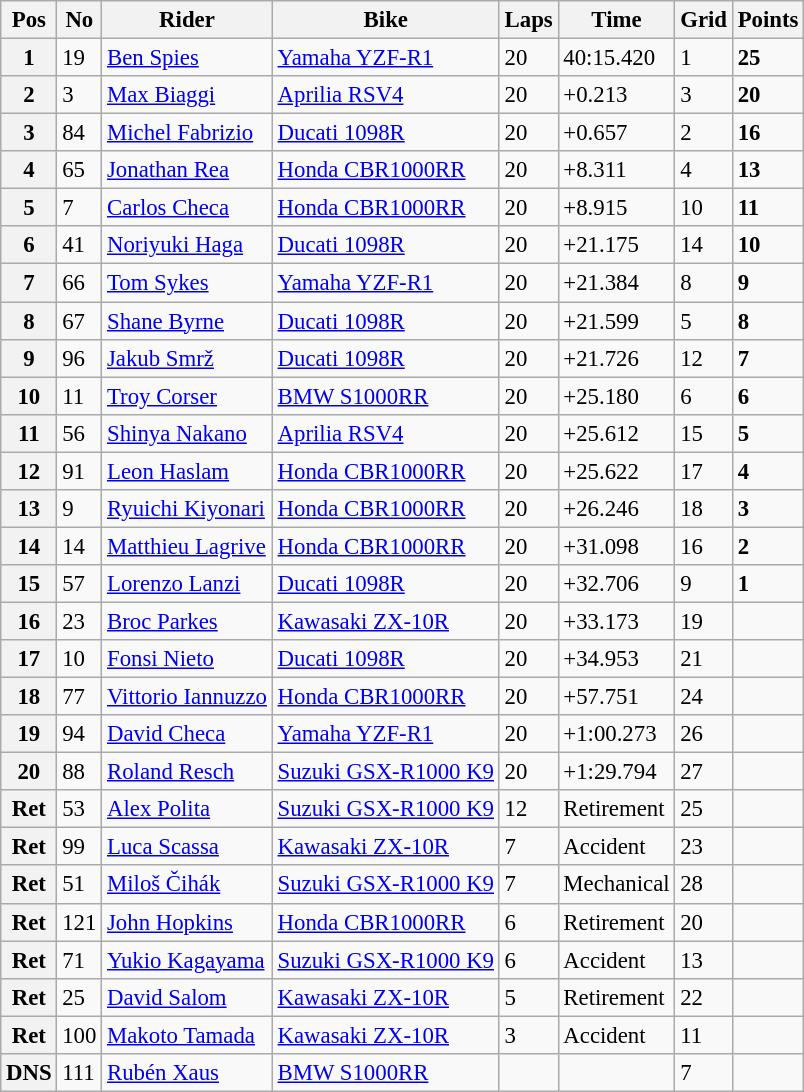<table class="wikitable" style="font-size: 95%;">
<tr>
<th>Pos</th>
<th>No</th>
<th>Rider</th>
<th>Bike</th>
<th>Laps</th>
<th>Time</th>
<th>Grid</th>
<th>Points</th>
</tr>
<tr>
<th>1</th>
<td>19</td>
<td> <a href='#'>Ben Spies</a></td>
<td><a href='#'>Yamaha YZF-R1</a></td>
<td>20</td>
<td>40:15.420</td>
<td>1</td>
<td><strong>25</strong></td>
</tr>
<tr>
<th>2</th>
<td>3</td>
<td> <a href='#'>Max Biaggi</a></td>
<td><a href='#'>Aprilia RSV4</a></td>
<td>20</td>
<td>+0.213</td>
<td>3</td>
<td><strong>20</strong></td>
</tr>
<tr>
<th>3</th>
<td>84</td>
<td> <a href='#'>Michel Fabrizio</a></td>
<td><a href='#'>Ducati 1098R</a></td>
<td>20</td>
<td>+0.657</td>
<td>2</td>
<td><strong>16</strong></td>
</tr>
<tr>
<th>4</th>
<td>65</td>
<td> <a href='#'>Jonathan Rea</a></td>
<td><a href='#'>Honda CBR1000RR</a></td>
<td>20</td>
<td>+8.311</td>
<td>4</td>
<td><strong>13</strong></td>
</tr>
<tr>
<th>5</th>
<td>7</td>
<td> <a href='#'>Carlos Checa</a></td>
<td><a href='#'>Honda CBR1000RR</a></td>
<td>20</td>
<td>+8.915</td>
<td>10</td>
<td><strong>11</strong></td>
</tr>
<tr>
<th>6</th>
<td>41</td>
<td> <a href='#'>Noriyuki Haga</a></td>
<td><a href='#'>Ducati 1098R</a></td>
<td>20</td>
<td>+21.175</td>
<td>14</td>
<td><strong>10</strong></td>
</tr>
<tr>
<th>7</th>
<td>66</td>
<td> <a href='#'>Tom Sykes</a></td>
<td><a href='#'>Yamaha YZF-R1</a></td>
<td>20</td>
<td>+21.384</td>
<td>8</td>
<td><strong>9</strong></td>
</tr>
<tr>
<th>8</th>
<td>67</td>
<td> <a href='#'>Shane Byrne</a></td>
<td><a href='#'>Ducati 1098R</a></td>
<td>20</td>
<td>+21.599</td>
<td>5</td>
<td><strong>8</strong></td>
</tr>
<tr>
<th>9</th>
<td>96</td>
<td> <a href='#'>Jakub Smrž</a></td>
<td><a href='#'>Ducati 1098R</a></td>
<td>20</td>
<td>+21.726</td>
<td>12</td>
<td><strong>7</strong></td>
</tr>
<tr>
<th>10</th>
<td>11</td>
<td> <a href='#'>Troy Corser</a></td>
<td><a href='#'>BMW S1000RR</a></td>
<td>20</td>
<td>+25.180</td>
<td>6</td>
<td><strong>6</strong></td>
</tr>
<tr>
<th>11</th>
<td>56</td>
<td> <a href='#'>Shinya Nakano</a></td>
<td><a href='#'>Aprilia RSV4</a></td>
<td>20</td>
<td>+25.612</td>
<td>15</td>
<td><strong>5</strong></td>
</tr>
<tr>
<th>12</th>
<td>91</td>
<td> <a href='#'>Leon Haslam</a></td>
<td><a href='#'>Honda CBR1000RR</a></td>
<td>20</td>
<td>+25.622</td>
<td>17</td>
<td><strong>4</strong></td>
</tr>
<tr>
<th>13</th>
<td>9</td>
<td> <a href='#'>Ryuichi Kiyonari</a></td>
<td><a href='#'>Honda CBR1000RR</a></td>
<td>20</td>
<td>+26.246</td>
<td>18</td>
<td><strong>3</strong></td>
</tr>
<tr>
<th>14</th>
<td>14</td>
<td> <a href='#'>Matthieu Lagrive</a></td>
<td><a href='#'>Honda CBR1000RR</a></td>
<td>20</td>
<td>+31.098</td>
<td>16</td>
<td><strong>2</strong></td>
</tr>
<tr>
<th>15</th>
<td>57</td>
<td> <a href='#'>Lorenzo Lanzi</a></td>
<td><a href='#'>Ducati 1098R</a></td>
<td>20</td>
<td>+32.706</td>
<td>9</td>
<td><strong>1</strong></td>
</tr>
<tr>
<th>16</th>
<td>23</td>
<td> <a href='#'>Broc Parkes</a></td>
<td><a href='#'>Kawasaki ZX-10R</a></td>
<td>20</td>
<td>+33.173</td>
<td>19</td>
<td></td>
</tr>
<tr>
<th>17</th>
<td>10</td>
<td> <a href='#'>Fonsi Nieto</a></td>
<td><a href='#'>Ducati 1098R</a></td>
<td>20</td>
<td>+34.953</td>
<td>21</td>
<td></td>
</tr>
<tr>
<th>18</th>
<td>77</td>
<td> <a href='#'>Vittorio Iannuzzo</a></td>
<td><a href='#'>Honda CBR1000RR</a></td>
<td>20</td>
<td>+57.751</td>
<td>24</td>
<td></td>
</tr>
<tr>
<th>19</th>
<td>94</td>
<td> <a href='#'>David Checa</a></td>
<td><a href='#'>Yamaha YZF-R1</a></td>
<td>20</td>
<td>+1:00.273</td>
<td>26</td>
<td></td>
</tr>
<tr>
<th>20</th>
<td>88</td>
<td> <a href='#'>Roland Resch</a></td>
<td><a href='#'>Suzuki GSX-R1000 K9</a></td>
<td>20</td>
<td>+1:29.794</td>
<td>27</td>
<td></td>
</tr>
<tr>
<th>Ret</th>
<td>53</td>
<td> <a href='#'>Alex Polita</a></td>
<td><a href='#'>Suzuki GSX-R1000 K9</a></td>
<td>12</td>
<td>Retirement</td>
<td>25</td>
<td></td>
</tr>
<tr>
<th>Ret</th>
<td>99</td>
<td> <a href='#'>Luca Scassa</a></td>
<td><a href='#'>Kawasaki ZX-10R</a></td>
<td>7</td>
<td>Accident</td>
<td>23</td>
<td></td>
</tr>
<tr>
<th>Ret</th>
<td>51</td>
<td> <a href='#'>Miloš Čihák</a></td>
<td><a href='#'>Suzuki GSX-R1000 K9</a></td>
<td>7</td>
<td>Mechanical</td>
<td>28</td>
<td></td>
</tr>
<tr>
<th>Ret</th>
<td>121</td>
<td> <a href='#'>John Hopkins</a></td>
<td><a href='#'>Honda CBR1000RR</a></td>
<td>6</td>
<td>Retirement</td>
<td>20</td>
<td></td>
</tr>
<tr>
<th>Ret</th>
<td>71</td>
<td> <a href='#'>Yukio Kagayama</a></td>
<td><a href='#'>Suzuki GSX-R1000 K9</a></td>
<td>6</td>
<td>Accident</td>
<td>13</td>
<td></td>
</tr>
<tr>
<th>Ret</th>
<td>25</td>
<td> <a href='#'>David Salom</a></td>
<td><a href='#'>Kawasaki ZX-10R</a></td>
<td>5</td>
<td>Retirement</td>
<td>22</td>
<td></td>
</tr>
<tr>
<th>Ret</th>
<td>100</td>
<td> <a href='#'>Makoto Tamada</a></td>
<td><a href='#'>Kawasaki ZX-10R</a></td>
<td>3</td>
<td>Accident</td>
<td>11</td>
<td></td>
</tr>
<tr>
<th>DNS</th>
<td>111</td>
<td> <a href='#'>Rubén Xaus</a></td>
<td><a href='#'>BMW S1000RR</a></td>
<td></td>
<td></td>
<td>7</td>
<td></td>
</tr>
</table>
